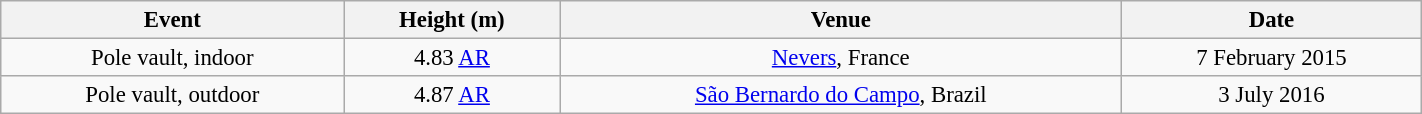<table class="wikitable" style=" text-align:center; font-size:95%;" width="75%">
<tr>
<th>Event</th>
<th>Height (m)</th>
<th>Venue</th>
<th>Date</th>
</tr>
<tr>
<td>Pole vault, indoor</td>
<td>4.83 <a href='#'>AR</a></td>
<td><a href='#'>Nevers</a>, France</td>
<td>7 February 2015</td>
</tr>
<tr>
<td>Pole vault, outdoor</td>
<td>4.87 <a href='#'>AR</a></td>
<td><a href='#'>São Bernardo do Campo</a>, Brazil</td>
<td>3 July 2016</td>
</tr>
</table>
